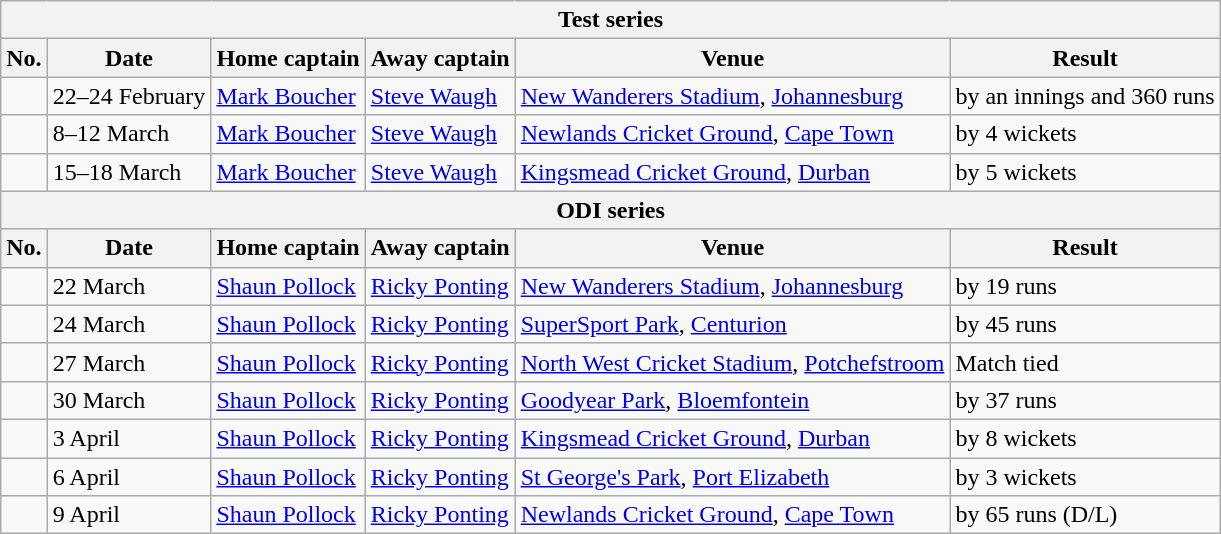<table class="wikitable">
<tr>
<th colspan="9">Test series</th>
</tr>
<tr>
<th>No.</th>
<th>Date</th>
<th>Home captain</th>
<th>Away captain</th>
<th>Venue</th>
<th>Result</th>
</tr>
<tr>
<td></td>
<td>22–24 February</td>
<td><a href='#'>Mark Boucher</a></td>
<td><a href='#'>Steve Waugh</a></td>
<td><a href='#'>New Wanderers Stadium</a>, <a href='#'>Johannesburg</a></td>
<td> by an innings and 360 runs</td>
</tr>
<tr>
<td></td>
<td>8–12 March</td>
<td><a href='#'>Mark Boucher</a></td>
<td><a href='#'>Steve Waugh</a></td>
<td><a href='#'>Newlands Cricket Ground</a>, <a href='#'>Cape Town</a></td>
<td> by 4 wickets</td>
</tr>
<tr>
<td></td>
<td>15–18 March</td>
<td><a href='#'>Mark Boucher</a></td>
<td><a href='#'>Steve Waugh</a></td>
<td><a href='#'>Kingsmead Cricket Ground</a>, <a href='#'>Durban</a></td>
<td> by 5 wickets</td>
</tr>
<tr>
<th colspan="9">ODI series</th>
</tr>
<tr>
<th>No.</th>
<th>Date</th>
<th>Home captain</th>
<th>Away captain</th>
<th>Venue</th>
<th>Result</th>
</tr>
<tr>
<td></td>
<td>22 March</td>
<td><a href='#'>Shaun Pollock</a></td>
<td><a href='#'>Ricky Ponting</a></td>
<td><a href='#'>New Wanderers Stadium</a>, <a href='#'>Johannesburg</a></td>
<td> by 19 runs</td>
</tr>
<tr>
<td></td>
<td>24 March</td>
<td><a href='#'>Shaun Pollock</a></td>
<td><a href='#'>Ricky Ponting</a></td>
<td><a href='#'>SuperSport Park</a>, <a href='#'>Centurion</a></td>
<td> by 45 runs</td>
</tr>
<tr>
<td></td>
<td>27 March</td>
<td><a href='#'>Shaun Pollock</a></td>
<td><a href='#'>Ricky Ponting</a></td>
<td><a href='#'>North West Cricket Stadium</a>, <a href='#'>Potchefstroom</a></td>
<td>Match tied</td>
</tr>
<tr>
<td></td>
<td>30 March</td>
<td><a href='#'>Shaun Pollock</a></td>
<td><a href='#'>Ricky Ponting</a></td>
<td><a href='#'>Goodyear Park</a>, <a href='#'>Bloemfontein</a></td>
<td> by 37 runs</td>
</tr>
<tr>
<td></td>
<td>3 April</td>
<td><a href='#'>Shaun Pollock</a></td>
<td><a href='#'>Ricky Ponting</a></td>
<td><a href='#'>Kingsmead Cricket Ground</a>, <a href='#'>Durban</a></td>
<td> by 8 wickets</td>
</tr>
<tr>
<td></td>
<td>6 April</td>
<td><a href='#'>Shaun Pollock</a></td>
<td><a href='#'>Ricky Ponting</a></td>
<td><a href='#'>St George's Park</a>, <a href='#'>Port Elizabeth</a></td>
<td> by 3 wickets</td>
</tr>
<tr>
<td></td>
<td>9 April</td>
<td><a href='#'>Shaun Pollock</a></td>
<td><a href='#'>Ricky Ponting</a></td>
<td><a href='#'>Newlands Cricket Ground</a>, <a href='#'>Cape Town</a></td>
<td> by 65 runs (D/L)</td>
</tr>
</table>
